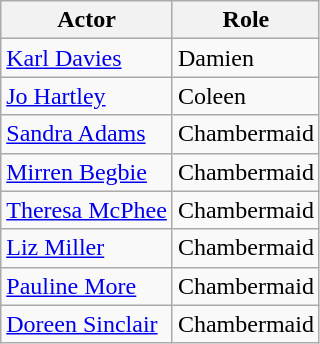<table class="wikitable">
<tr>
<th>Actor</th>
<th>Role</th>
</tr>
<tr>
<td><a href='#'>Karl Davies</a></td>
<td>Damien</td>
</tr>
<tr>
<td><a href='#'>Jo Hartley</a></td>
<td>Coleen</td>
</tr>
<tr>
<td><a href='#'>Sandra Adams</a></td>
<td>Chambermaid</td>
</tr>
<tr>
<td><a href='#'>Mirren Begbie</a></td>
<td>Chambermaid</td>
</tr>
<tr>
<td><a href='#'>Theresa McPhee</a></td>
<td>Chambermaid</td>
</tr>
<tr>
<td><a href='#'>Liz Miller</a></td>
<td>Chambermaid</td>
</tr>
<tr>
<td><a href='#'>Pauline More</a></td>
<td>Chambermaid</td>
</tr>
<tr>
<td><a href='#'>Doreen Sinclair</a></td>
<td>Chambermaid</td>
</tr>
</table>
